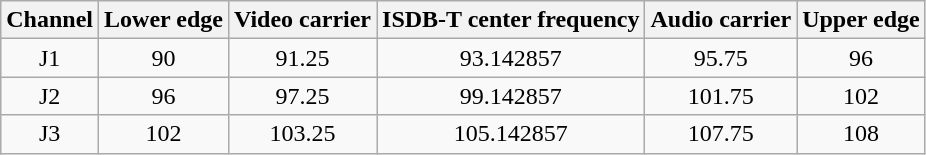<table class="wikitable" style="text-align: center; border-collapse:collapse">
<tr>
<th>Channel</th>
<th>Lower edge</th>
<th>Video carrier</th>
<th>ISDB-T center frequency</th>
<th>Audio carrier</th>
<th>Upper edge</th>
</tr>
<tr>
<td>J1</td>
<td>90</td>
<td>91.25</td>
<td>93.142857</td>
<td>95.75</td>
<td>96</td>
</tr>
<tr>
<td>J2</td>
<td>96</td>
<td>97.25</td>
<td>99.142857</td>
<td>101.75</td>
<td>102</td>
</tr>
<tr>
<td>J3</td>
<td>102</td>
<td>103.25</td>
<td>105.142857</td>
<td>107.75</td>
<td>108</td>
</tr>
</table>
